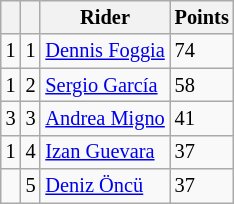<table class="wikitable" style="font-size: 85%;">
<tr>
<th></th>
<th></th>
<th>Rider</th>
<th>Points</th>
</tr>
<tr>
<td> 1</td>
<td align=center>1</td>
<td> <a href='#'>Dennis Foggia</a></td>
<td align=left>74</td>
</tr>
<tr>
<td> 1</td>
<td align=center>2</td>
<td> <a href='#'>Sergio García</a></td>
<td align=left>58</td>
</tr>
<tr>
<td> 3</td>
<td align=center>3</td>
<td> <a href='#'>Andrea Migno</a></td>
<td align=left>41</td>
</tr>
<tr>
<td> 1</td>
<td align=center>4</td>
<td> <a href='#'>Izan Guevara</a></td>
<td align=left>37</td>
</tr>
<tr>
<td></td>
<td align=center>5</td>
<td> <a href='#'>Deniz Öncü</a></td>
<td align=left>37</td>
</tr>
</table>
